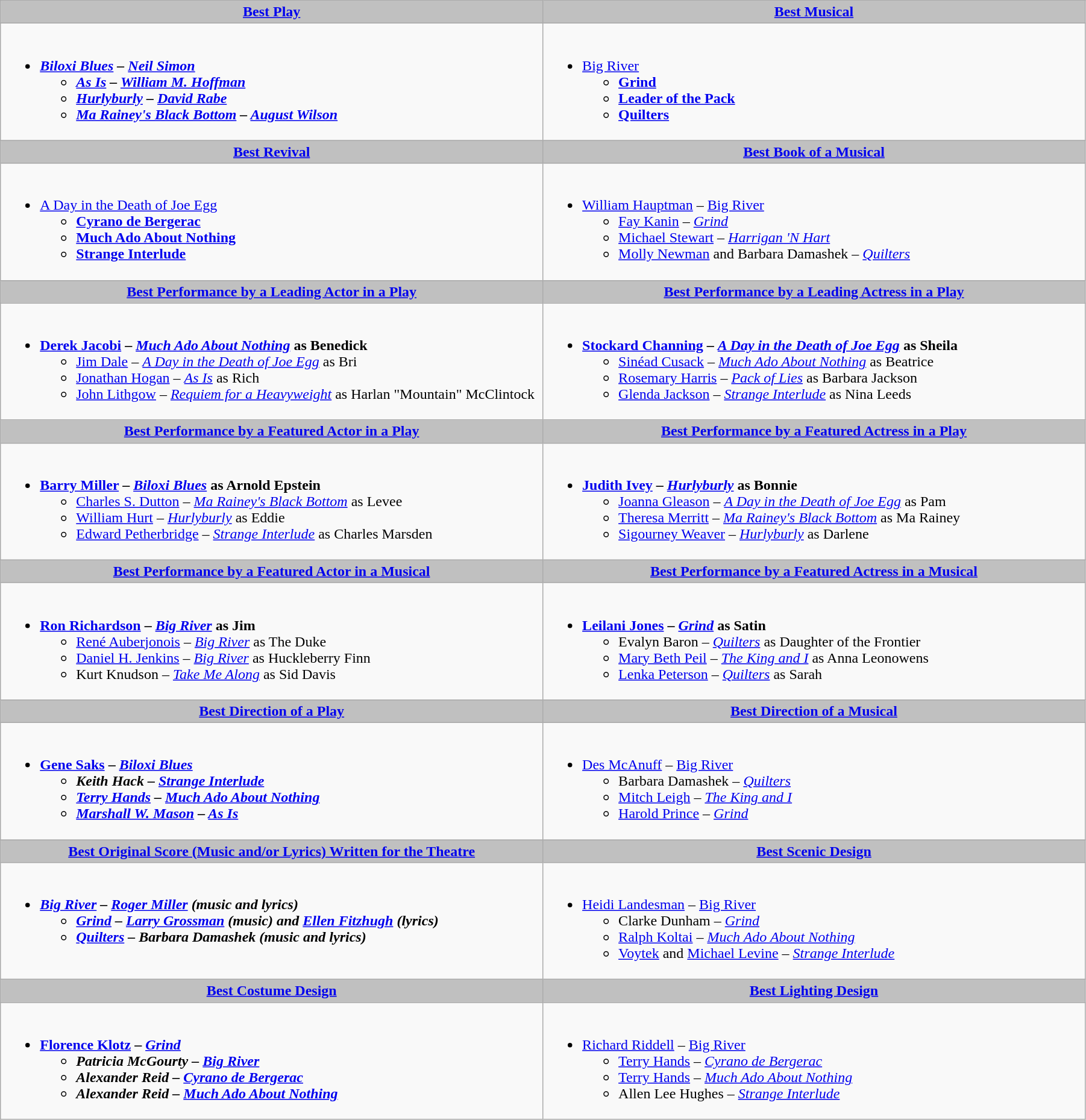<table class=wikitable width="95%">
<tr>
<th style="background:#C0C0C0;" ! width="50%"><a href='#'>Best Play</a></th>
<th style="background:#C0C0C0;" ! width="50%"><a href='#'>Best Musical</a></th>
</tr>
<tr>
<td valign="top"><br><ul><li><strong><em><a href='#'>Biloxi Blues</a><em> – <a href='#'>Neil Simon</a><strong><ul><li></em><a href='#'>As Is</a><em> – <a href='#'>William M. Hoffman</a></li><li></em><a href='#'>Hurlyburly</a><em> – <a href='#'>David Rabe</a></li><li></em><a href='#'>Ma Rainey's Black Bottom</a><em> – <a href='#'>August Wilson</a></li></ul></li></ul></td>
<td valign="top"><br><ul><li></em></strong><a href='#'>Big River</a><strong><em><ul><li></em><a href='#'>Grind</a><em></li><li></em><a href='#'>Leader of the Pack</a><em></li><li></em><a href='#'>Quilters</a><em></li></ul></li></ul></td>
</tr>
<tr>
<th style="background:#C0C0C0;" ! style="width="50%"><a href='#'>Best Revival</a></th>
<th style="background:#C0C0C0;" ! style="width="50%"><a href='#'>Best Book of a Musical</a></th>
</tr>
<tr>
<td valign="top"><br><ul><li></em></strong><a href='#'>A Day in the Death of Joe Egg</a><strong><em><ul><li></em><a href='#'>Cyrano de Bergerac</a><em></li><li></em><a href='#'>Much Ado About Nothing</a><em></li><li></em><a href='#'>Strange Interlude</a><em></li></ul></li></ul></td>
<td valign="top"><br><ul><li></strong><a href='#'>William Hauptman</a> – </em><a href='#'>Big River</a></em></strong><ul><li><a href='#'>Fay Kanin</a> – <em><a href='#'>Grind</a></em></li><li><a href='#'>Michael Stewart</a> – <em><a href='#'>Harrigan 'N Hart</a></em></li><li><a href='#'>Molly Newman</a> and Barbara Damashek – <em><a href='#'>Quilters</a></em></li></ul></li></ul></td>
</tr>
<tr>
<th style="background:#C0C0C0;" ! style="width="50%"><a href='#'>Best Performance by a Leading Actor in a Play</a></th>
<th style="background:#C0C0C0;" ! style="width="50%"><a href='#'>Best Performance by a Leading Actress in a Play</a></th>
</tr>
<tr>
<td valign="top"><br><ul><li><strong><a href='#'>Derek Jacobi</a> – <em><a href='#'>Much Ado About Nothing</a></em> as Benedick</strong><ul><li><a href='#'>Jim Dale</a> – <em><a href='#'>A Day in the Death of Joe Egg</a></em> as Bri</li><li><a href='#'>Jonathan Hogan</a> – <em><a href='#'>As Is</a></em> as Rich</li><li><a href='#'>John Lithgow</a> – <em><a href='#'>Requiem for a Heavyweight</a></em> as Harlan "Mountain" McClintock</li></ul></li></ul></td>
<td valign="top"><br><ul><li><strong><a href='#'>Stockard Channing</a> – <em><a href='#'>A Day in the Death of Joe Egg</a></em> as Sheila</strong><ul><li><a href='#'>Sinéad Cusack</a> – <em><a href='#'>Much Ado About Nothing</a></em> as Beatrice</li><li><a href='#'>Rosemary Harris</a> – <em><a href='#'>Pack of Lies</a></em> as Barbara Jackson</li><li><a href='#'>Glenda Jackson</a> – <em><a href='#'>Strange Interlude</a></em> as Nina Leeds</li></ul></li></ul></td>
</tr>
<tr>
<th style="background:#C0C0C0;" ! style="width="50%"><a href='#'>Best Performance by a Featured Actor in a Play</a></th>
<th style="background:#C0C0C0;" ! style="width="50%"><a href='#'>Best Performance by a Featured Actress in a Play</a></th>
</tr>
<tr>
<td valign="top"><br><ul><li><strong><a href='#'>Barry Miller</a> – <em><a href='#'>Biloxi Blues</a></em> as Arnold Epstein</strong><ul><li><a href='#'>Charles S. Dutton</a> – <em><a href='#'>Ma Rainey's Black Bottom</a></em> as Levee</li><li><a href='#'>William Hurt</a> – <em><a href='#'>Hurlyburly</a></em> as Eddie</li><li><a href='#'>Edward Petherbridge</a> – <em><a href='#'>Strange Interlude</a></em> as Charles Marsden</li></ul></li></ul></td>
<td valign="top"><br><ul><li><strong><a href='#'>Judith Ivey</a> – <em><a href='#'>Hurlyburly</a></em> as Bonnie</strong><ul><li><a href='#'>Joanna Gleason</a> – <em><a href='#'>A Day in the Death of Joe Egg</a></em> as Pam</li><li><a href='#'>Theresa Merritt</a> – <em><a href='#'>Ma Rainey's Black Bottom</a></em> as Ma Rainey</li><li><a href='#'>Sigourney Weaver</a> – <em><a href='#'>Hurlyburly</a></em> as Darlene</li></ul></li></ul></td>
</tr>
<tr>
<th style="background:#C0C0C0;" ! style="width="50%"><a href='#'>Best Performance by a Featured Actor in a Musical</a></th>
<th style="background:#C0C0C0;" ! style="width="50%"><a href='#'>Best Performance by a Featured Actress in a Musical</a></th>
</tr>
<tr>
<td valign="top"><br><ul><li><strong><a href='#'>Ron Richardson</a> – <em><a href='#'>Big River</a></em> as Jim</strong><ul><li><a href='#'>René Auberjonois</a> – <em><a href='#'>Big River</a></em> as The Duke</li><li><a href='#'>Daniel H. Jenkins</a> – <em><a href='#'>Big River</a></em> as Huckleberry Finn</li><li>Kurt Knudson – <em><a href='#'>Take Me Along</a></em> as Sid Davis</li></ul></li></ul></td>
<td valign="top"><br><ul><li><strong><a href='#'>Leilani Jones</a> – <em><a href='#'>Grind</a></em> as Satin</strong><ul><li>Evalyn Baron – <em><a href='#'>Quilters</a></em> as Daughter of the Frontier</li><li><a href='#'>Mary Beth Peil</a> – <em><a href='#'>The King and I</a></em> as Anna Leonowens</li><li><a href='#'>Lenka Peterson</a> – <em><a href='#'>Quilters</a></em> as Sarah</li></ul></li></ul></td>
</tr>
<tr>
<th style="background:#C0C0C0;" ! style="width="50%"><a href='#'>Best Direction of a Play</a></th>
<th style="background:#C0C0C0;" ! style="width="50%"><a href='#'>Best Direction of a Musical</a></th>
</tr>
<tr>
<td valign="top"><br><ul><li><strong><a href='#'>Gene Saks</a> – <em><a href='#'>Biloxi Blues</a><strong><em><ul><li>Keith Hack – </em><a href='#'>Strange Interlude</a><em></li><li><a href='#'>Terry Hands</a> – </em><a href='#'>Much Ado About Nothing</a><em></li><li><a href='#'>Marshall W. Mason</a> – </em><a href='#'>As Is</a><em></li></ul></li></ul></td>
<td valign="top"><br><ul><li></strong><a href='#'>Des McAnuff</a> – </em><a href='#'>Big River</a></em></strong><ul><li>Barbara Damashek – <em><a href='#'>Quilters</a></em></li><li><a href='#'>Mitch Leigh</a> – <em><a href='#'>The King and I</a></em></li><li><a href='#'>Harold Prince</a> – <em><a href='#'>Grind</a></em></li></ul></li></ul></td>
</tr>
<tr>
<th style="background:#C0C0C0;" ! style="width="50%"><a href='#'>Best Original Score (Music and/or Lyrics) Written for the Theatre</a></th>
<th style="background:#C0C0C0;" ! style="width="50%"><a href='#'>Best Scenic Design</a></th>
</tr>
<tr>
<td valign="top"><br><ul><li><strong><em><a href='#'>Big River</a><em> – <a href='#'>Roger Miller</a> (music and lyrics)<strong><ul><li></em><a href='#'>Grind</a><em> – <a href='#'>Larry Grossman</a> (music) and <a href='#'>Ellen Fitzhugh</a> (lyrics)</li><li></em><a href='#'>Quilters</a><em> – Barbara Damashek (music and lyrics)</li></ul></li></ul></td>
<td valign="top"><br><ul><li></strong><a href='#'>Heidi Landesman</a> – </em><a href='#'>Big River</a></em></strong><ul><li>Clarke Dunham – <em><a href='#'>Grind</a></em></li><li><a href='#'>Ralph Koltai</a> – <em><a href='#'>Much Ado About Nothing</a></em></li><li><a href='#'>Voytek</a> and <a href='#'>Michael Levine</a> – <em><a href='#'>Strange Interlude</a></em></li></ul></li></ul></td>
</tr>
<tr>
<th style="background:#C0C0C0;" ! style="width="50%"><a href='#'>Best Costume Design</a></th>
<th style="background:#C0C0C0;" ! style="width="50%"><a href='#'>Best Lighting Design</a></th>
</tr>
<tr>
<td valign="top"><br><ul><li><strong><a href='#'>Florence Klotz</a> – <em><a href='#'>Grind</a><strong><em><ul><li>Patricia McGourty – </em><a href='#'>Big River</a><em></li><li>Alexander Reid – </em><a href='#'>Cyrano de Bergerac</a><em></li><li>Alexander Reid – </em><a href='#'>Much Ado About Nothing</a><em></li></ul></li></ul></td>
<td valign="top"><br><ul><li></strong><a href='#'>Richard Riddell</a> – </em><a href='#'>Big River</a></em></strong><ul><li><a href='#'>Terry Hands</a> – <em><a href='#'>Cyrano de Bergerac</a></em></li><li><a href='#'>Terry Hands</a> – <em><a href='#'>Much Ado About Nothing</a></em></li><li>Allen Lee Hughes – <em><a href='#'>Strange Interlude</a></em></li></ul></li></ul></td>
</tr>
</table>
